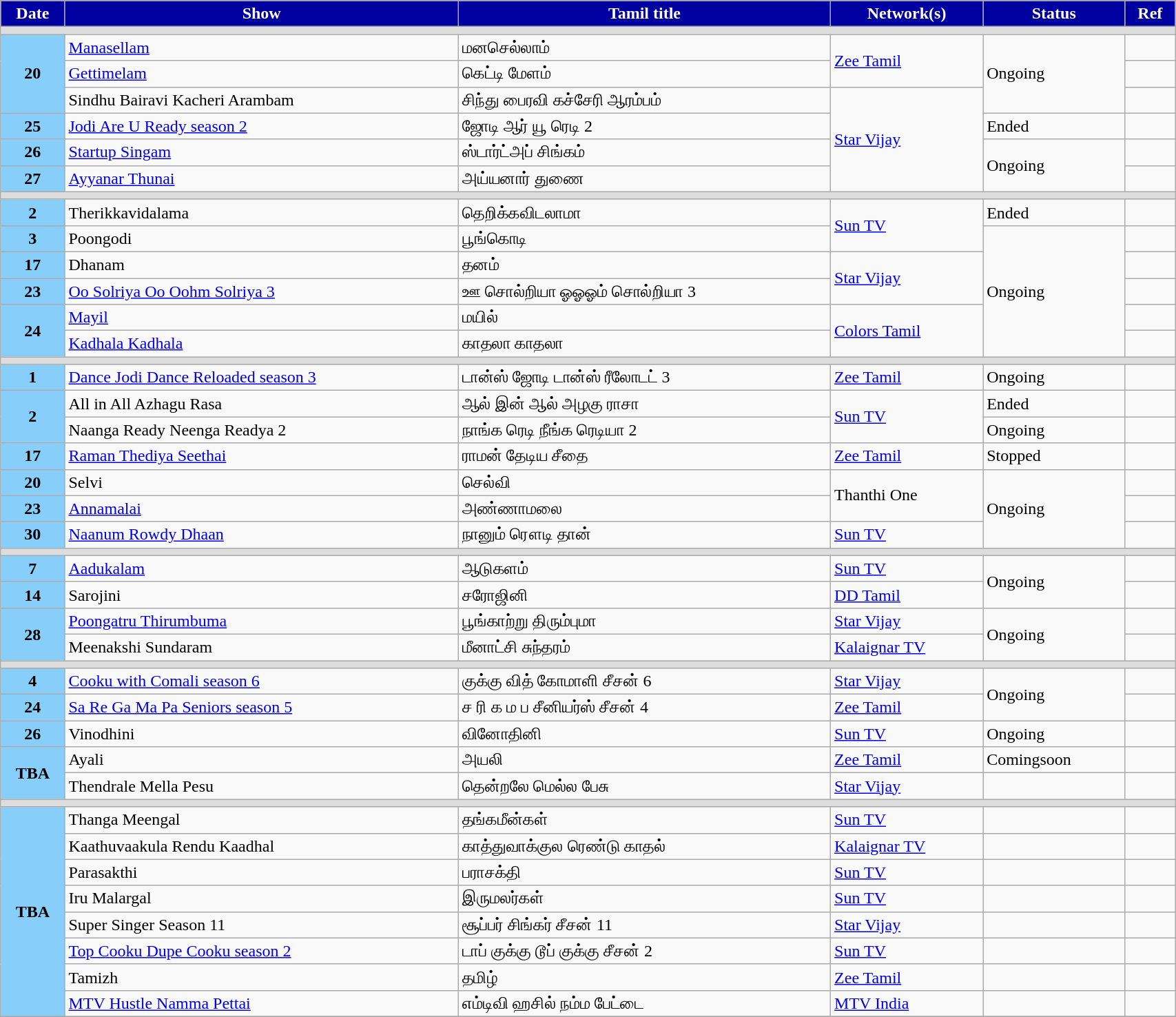<table class="wikitable" width="90%">
<tr>
<th scope="col" style ="background: #0000A0 ;color:white">Date</th>
<th scope="col" style ="background: #0000A0 ;color:white">Show</th>
<th scope="col" style ="background: #0000A0 ;color:white">Tamil title</th>
<th scope="col" style ="background: #0000A0 ;color:white">Network(s)</th>
<th scope="col" style ="background: #0000A0 ;color:white">Status</th>
<th scope="col" style ="background: #0000A0 ;color:white">Ref</th>
</tr>
<tr>
<td colspan="10" style="background:#DDD;"><strong></strong></td>
</tr>
<tr>
<td rowspan="3" style="text-align:center; background:#87CEFA;"><strong>20</strong></td>
<td><a href='#'>Manasellam</a></td>
<td>மனசெல்லாம்</td>
<td rowspan=2><a href='#'>Zee Tamil</a></td>
<td rowspan=3>Ongoing</td>
<td></td>
</tr>
<tr>
<td><a href='#'>Gettimelam</a></td>
<td>கெட்டி மேளம்</td>
<td></td>
</tr>
<tr>
<td>Sindhu Bairavi Kacheri Arambam</td>
<td>சிந்து பைரவி கச்சேரி ஆரம்பம்</td>
<td rowspan=4><a href='#'>Star Vijay</a></td>
<td></td>
</tr>
<tr>
<td rowspan="1" style="text-align:center; background:#87CEFA;"><strong>25</strong></td>
<td><a href='#'>Jodi Are U Ready season 2</a></td>
<td>ஜோடி ஆர் யூ ரெடி 2</td>
<td>Ended</td>
<td></td>
</tr>
<tr>
<td rowspan="1" style="text-align:center; background:#87CEFA;"><strong>26</strong></td>
<td><a href='#'>Startup Singam</a></td>
<td>ஸ்டார்ட்அப் சிங்கம்</td>
<td rowspan=2>Ongoing</td>
<td></td>
</tr>
<tr>
<td rowspan="1" style="text-align:center; background:#87CEFA;"><strong>27</strong></td>
<td><a href='#'>Ayyanar Thunai</a></td>
<td>அய்யனார் துணை</td>
<td></td>
</tr>
<tr>
<td colspan="11" style="background:#DDD;"><strong></strong></td>
</tr>
<tr>
<td rowspan="1" style="text-align:center; background:#87CEFA;"><strong>2</strong></td>
<td>Therikkavidalama</td>
<td>தெறிக்கவிடலாமா</td>
<td rowspan=2><a href='#'>Sun TV</a></td>
<td rowspan=1>Ended</td>
<td></td>
</tr>
<tr>
<td rowspan="1" style="text-align:center; background:#87CEFA;"><strong>3</strong></td>
<td>Poongodi</td>
<td>பூங்கொடி</td>
<td rowspan=5>Ongoing</td>
<td></td>
</tr>
<tr>
<td rowspan="1" style="text-align:center; background:#87CEFA;"><strong>17</strong></td>
<td>Dhanam</td>
<td>தனம்</td>
<td rowspan=2><a href='#'>Star Vijay</a></td>
<td></td>
</tr>
<tr>
<td rowspan="1" style="text-align:center; background:#87CEFA;"><strong>23</strong></td>
<td><a href='#'>Oo Solriya Oo Oohm Solriya 3</a></td>
<td>ஊ சொல்றியா ஓஓஓம் சொல்றியா 3</td>
<td></td>
</tr>
<tr>
<td rowspan="2" style="text-align:center; background:#87CEFA;"><strong>24</strong></td>
<td><a href='#'>Mayil</a></td>
<td>மயில்</td>
<td rowspan=2><a href='#'>Colors Tamil</a></td>
<td></td>
</tr>
<tr>
<td><a href='#'>Kadhala Kadhala</a></td>
<td>காதலா காதலா</td>
<td></td>
</tr>
<tr>
<td colspan="9" style="background:#DDD;"><strong></strong></td>
</tr>
<tr>
<td rowspan="1" style="text-align:center; background:#87CEFA;"><strong>1</strong></td>
<td><a href='#'>Dance Jodi Dance Reloaded season 3</a></td>
<td>டான்ஸ் ஜோடி டான்ஸ் ரீலோடட் 3</td>
<td><a href='#'>Zee Tamil</a></td>
<td rowspan=1>Ongoing</td>
<td></td>
</tr>
<tr>
<td rowspan="2" style="text-align:center; background:#87CEFA;"><strong>2</strong></td>
<td>All in All Azhagu Rasa</td>
<td>ஆல் இன் ஆல் அழகு ராசா</td>
<td rowspan=2><a href='#'>Sun TV</a></td>
<td rowspan="1">Ended</td>
<td></td>
</tr>
<tr>
<td>Naanga Ready Neenga Readya 2</td>
<td>நாங்க ரெடி நீங்க ரெடியா 2</td>
<td>Ongoing</td>
<td></td>
</tr>
<tr>
<td rowspan="1" style="text-align:center; background:#87CEFA;"><strong>17</strong></td>
<td><a href='#'>Raman Thediya Seethai</a></td>
<td>ராமன் தேடிய சீதை</td>
<td><a href='#'>Zee Tamil</a></td>
<td>Stopped</td>
<td></td>
</tr>
<tr>
<td rowspan="1" style="text-align:center; background:#87CEFA;"><strong>20</strong></td>
<td>Selvi</td>
<td>செல்வி</td>
<td rowspan=2>Thanthi One</td>
<td rowspan=3>Ongoing</td>
<td></td>
</tr>
<tr>
<td rowspan="1" style="text-align:center; background:#87CEFA;"><strong>23</strong></td>
<td><a href='#'>Annamalai</a></td>
<td>அண்ணாமலை</td>
<td></td>
</tr>
<tr>
<td rowspan="1" style="text-align:center; background:#87CEFA;"><strong>30</strong></td>
<td><a href='#'>Naanum Rowdy Dhaan</a></td>
<td>நானும் ரௌடி தான்</td>
<td><a href='#'>Sun TV</a></td>
<td></td>
</tr>
<tr>
<td colspan="9" style="background:#DDD;"><strong></strong></td>
</tr>
<tr>
<td rowspan="1" style="text-align:center; background:#87CEFA;"><strong>7</strong></td>
<td><a href='#'>Aadukalam</a></td>
<td>ஆடுகளம்</td>
<td><a href='#'>Sun TV</a></td>
<td rowspan=2>Ongoing</td>
<td></td>
</tr>
<tr>
<td rowspan="1" style="text-align:center; background:#87CEFA;"><strong>14</strong></td>
<td>Sarojini</td>
<td>சரோஜினி</td>
<td><a href='#'>DD Tamil</a></td>
<td></td>
</tr>
<tr>
<td rowspan="2" style="text-align:center; background:#87CEFA;"><strong>28</strong></td>
<td><a href='#'>Poongatru Thirumbuma</a></td>
<td>பூங்காற்று திரும்புமா</td>
<td><a href='#'>Star Vijay</a></td>
<td rowspan=2>Ongoing</td>
<td></td>
</tr>
<tr>
<td>Meenakshi Sundaram</td>
<td>மீனாட்சி சுந்தரம்</td>
<td><a href='#'>Kalaignar TV</a></td>
<td></td>
</tr>
<tr>
<td colspan="9" style="background:#DDD;"><strong></strong></td>
</tr>
<tr>
<td rowspan="1" style="text-align:center; background:#87CEFA;"><strong>4</strong></td>
<td><a href='#'>Cooku with Comali season 6</a></td>
<td>குக்கு வித் கோமாளி சீசன் 6</td>
<td><a href='#'>Star Vijay</a></td>
<td rowspan=2>Ongoing</td>
<td></td>
</tr>
<tr>
<td rowspan="1" style="text-align:center; background:#87CEFA;"><strong>24</strong></td>
<td><a href='#'>Sa Re Ga Ma Pa Seniors season 5</a></td>
<td>ச ரி க ம ப சீனியர்ஸ் சீசன் 4</td>
<td><a href='#'>Zee Tamil</a></td>
<td></td>
</tr>
<tr>
<td rowspan="1" style="text-align:center; background:#87CEFA;"><strong>26</strong></td>
<td>Vinodhini</td>
<td>வினோதினி</td>
<td><a href='#'>Sun TV</a></td>
<td>Ongoing</td>
<td></td>
</tr>
<tr>
<td rowspan="2" style="text-align:center; background:#87CEFA;"><strong>TBA</strong></td>
<td>Ayali</td>
<td>அயலி</td>
<td><a href='#'>Zee Tamil</a></td>
<td rowspan=1>Comingsoon</td>
<td></td>
</tr>
<tr>
<td>Thendrale Mella Pesu</td>
<td>தென்றலே மெல்ல பேசு</td>
<td><a href='#'>Star Vijay</a></td>
<td></td>
<td></td>
</tr>
<tr>
<td colspan="8" style="background:#DDD;"><strong></strong></td>
</tr>
<tr>
<td rowspan="8" style="text-align:center; background:#87CEFA;"><strong>TBA</strong></td>
<td>Thanga Meengal</td>
<td>தங்கமீன்கள்</td>
<td><a href='#'>Sun TV</a></td>
<td></td>
<td></td>
</tr>
<tr>
<td>Kaathuvaakula Rendu Kaadhal</td>
<td>காத்துவாக்குல ரெண்டு காதல்</td>
<td><a href='#'>Kalaignar TV</a></td>
<td></td>
<td></td>
</tr>
<tr>
<td>Parasakthi</td>
<td>பராசக்தி</td>
<td><a href='#'>Sun TV</a></td>
<td></td>
<td></td>
</tr>
<tr>
<td>Iru Malargal</td>
<td>இருமலர்கள்</td>
<td><a href='#'>Sun TV</a></td>
<td></td>
<td></td>
</tr>
<tr>
<td>Super Singer Season 11</td>
<td>சூப்பர் சிங்கர் சீசன் 11</td>
<td><a href='#'>Star Vijay</a></td>
<td></td>
<td></td>
</tr>
<tr>
<td><a href='#'>Top Cooku Dupe Cooku season 2</a></td>
<td>டாப் குக்கு டூப் குக்கு சீசன் 2</td>
<td><a href='#'>Sun TV</a></td>
<td></td>
<td></td>
</tr>
<tr>
<td>Tamizh</td>
<td>தமிழ்</td>
<td><a href='#'>Zee Tamil</a></td>
<td></td>
</tr>
<tr>
<td><a href='#'>MTV Hustle Namma Pettai</a></td>
<td>எம்டிவி ஹசில் நம்ம பேட்டை</td>
<td><a href='#'>MTV India</a></td>
<td></td>
<td></td>
</tr>
<tr>
</tr>
</table>
